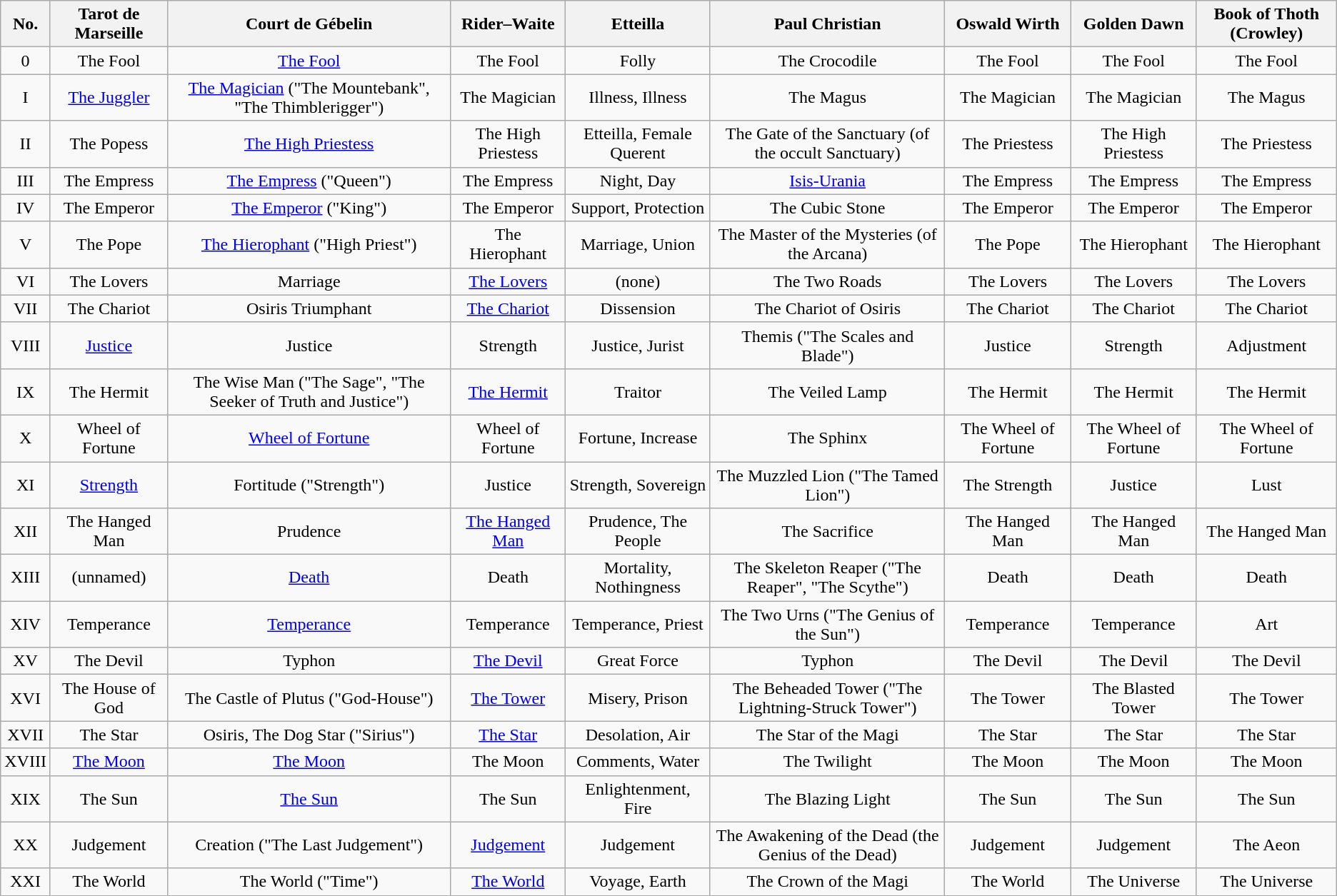<table class="wikitable" style="text-align:center;">
<tr>
<th>No.</th>
<th>Tarot de Marseille</th>
<th>Court de Gébelin</th>
<th>Rider–Waite</th>
<th>Etteilla</th>
<th>Paul Christian</th>
<th>Oswald Wirth</th>
<th>Golden Dawn</th>
<th>Book of Thoth (Crowley)</th>
</tr>
<tr>
<td>0</td>
<td>The Fool</td>
<td><a href='#'>The Fool</a></td>
<td>The Fool</td>
<td>Folly</td>
<td>The Crocodile</td>
<td>The Fool</td>
<td>The Fool</td>
<td>The Fool</td>
</tr>
<tr>
<td>I</td>
<td><a href='#'>The Juggler</a></td>
<td><a href='#'>The Magician</a> ("The Mountebank", "The Thimblerigger")</td>
<td>The Magician</td>
<td>Illness, Illness</td>
<td>The Magus</td>
<td>The Magician</td>
<td>The Magician</td>
<td>The Magus</td>
</tr>
<tr>
<td>II</td>
<td>The Popess</td>
<td><a href='#'>The High Priestess</a></td>
<td>The High Priestess</td>
<td>Etteilla, Female Querent</td>
<td>The Gate of the Sanctuary (of the occult Sanctuary)</td>
<td>The Priestess</td>
<td>The High Priestess</td>
<td>The Priestess</td>
</tr>
<tr>
<td>III</td>
<td>The Empress</td>
<td><a href='#'>The Empress</a> ("Queen")</td>
<td>The Empress</td>
<td>Night, Day</td>
<td><a href='#'>Isis-Urania</a></td>
<td>The Empress</td>
<td>The Empress</td>
<td>The Empress</td>
</tr>
<tr>
<td>IV</td>
<td>The Emperor</td>
<td><a href='#'>The Emperor</a> ("King")</td>
<td>The Emperor</td>
<td>Support, Protection</td>
<td>The Cubic Stone</td>
<td>The Emperor</td>
<td>The Emperor</td>
<td>The Emperor</td>
</tr>
<tr>
<td>V</td>
<td>The Pope</td>
<td><a href='#'>The Hierophant</a> ("High Priest")</td>
<td>The Hierophant</td>
<td>Marriage, Union</td>
<td>The Master of the Mysteries (of the Arcana)</td>
<td>The Pope</td>
<td>The Hierophant</td>
<td>The Hierophant</td>
</tr>
<tr>
<td>VI</td>
<td>The Lovers</td>
<td>Marriage</td>
<td><a href='#'>The Lovers</a></td>
<td>(none)</td>
<td>The Two Roads</td>
<td>The Lovers</td>
<td>The Lovers</td>
<td>The Lovers</td>
</tr>
<tr>
<td>VII</td>
<td>The Chariot</td>
<td>Osiris Triumphant</td>
<td><a href='#'>The Chariot</a></td>
<td>Dissension</td>
<td>The Chariot of Osiris</td>
<td>The Chariot</td>
<td>The Chariot</td>
<td>The Chariot</td>
</tr>
<tr>
<td>VIII</td>
<td><a href='#'>Justice</a></td>
<td>Justice</td>
<td>Strength</td>
<td>Justice, Jurist</td>
<td>Themis ("The Scales and Blade")</td>
<td>Justice</td>
<td>Strength</td>
<td>Adjustment</td>
</tr>
<tr>
<td>IX</td>
<td>The Hermit</td>
<td>The Wise Man ("The Sage", "The Seeker of Truth and Justice")</td>
<td><a href='#'>The Hermit</a></td>
<td>Traitor</td>
<td>The Veiled Lamp</td>
<td>The Hermit</td>
<td>The Hermit</td>
<td>The Hermit</td>
</tr>
<tr>
<td>X</td>
<td>Wheel of Fortune</td>
<td><a href='#'>Wheel of Fortune</a></td>
<td>Wheel of Fortune</td>
<td>Fortune, Increase</td>
<td>The Sphinx</td>
<td>The Wheel of Fortune</td>
<td>The Wheel of Fortune</td>
<td>The Wheel of Fortune</td>
</tr>
<tr>
<td>XI</td>
<td><a href='#'>Strength</a></td>
<td>Fortitude ("Strength")</td>
<td>Justice</td>
<td>Strength, Sovereign</td>
<td>The Muzzled Lion ("The Tamed Lion")</td>
<td>The Strength</td>
<td>Justice</td>
<td>Lust</td>
</tr>
<tr>
<td>XII</td>
<td>The Hanged Man</td>
<td>Prudence</td>
<td><a href='#'>The Hanged Man</a></td>
<td>Prudence, The People</td>
<td>The Sacrifice</td>
<td>The Hanged Man</td>
<td>The Hanged Man</td>
<td>The Hanged Man</td>
</tr>
<tr>
<td>XIII</td>
<td>(unnamed)</td>
<td><a href='#'>Death</a></td>
<td>Death</td>
<td>Mortality, Nothingness</td>
<td>The Skeleton Reaper ("The Reaper", "The Scythe")</td>
<td>Death</td>
<td>Death</td>
<td>Death</td>
</tr>
<tr>
<td>XIV</td>
<td>Temperance</td>
<td><a href='#'>Temperance</a></td>
<td>Temperance</td>
<td>Temperance, Priest</td>
<td>The Two Urns ("The Genius of the Sun")</td>
<td>Temperance</td>
<td>Temperance</td>
<td>Art</td>
</tr>
<tr>
<td>XV</td>
<td>The Devil</td>
<td>Typhon</td>
<td><a href='#'>The Devil</a></td>
<td>Great Force</td>
<td>Typhon</td>
<td>The Devil</td>
<td>The Devil</td>
<td>The Devil</td>
</tr>
<tr>
<td>XVI</td>
<td>The House of God</td>
<td>The Castle of Plutus ("God-House")</td>
<td><a href='#'>The Tower</a></td>
<td>Misery, Prison</td>
<td>The Beheaded Tower ("The Lightning-Struck Tower")</td>
<td>The Tower</td>
<td>The Blasted Tower</td>
<td>The Tower</td>
</tr>
<tr>
<td>XVII</td>
<td>The Star</td>
<td>Osiris, The Dog Star ("Sirius")</td>
<td><a href='#'>The Star</a></td>
<td>Desolation, Air</td>
<td>The Star of the Magi</td>
<td>The Star</td>
<td>The Star</td>
<td>The Star</td>
</tr>
<tr>
<td>XVIII</td>
<td><a href='#'>The Moon</a></td>
<td><a href='#'>The Moon</a></td>
<td>The Moon</td>
<td>Comments, Water</td>
<td>The Twilight</td>
<td>The Moon</td>
<td>The Moon</td>
<td>The Moon</td>
</tr>
<tr>
<td>XIX</td>
<td>The Sun</td>
<td><a href='#'>The Sun</a></td>
<td>The Sun</td>
<td>Enlightenment, Fire</td>
<td>The Blazing Light</td>
<td>The Sun</td>
<td>The Sun</td>
<td>The Sun</td>
</tr>
<tr>
<td>XX</td>
<td>Judgement</td>
<td>Creation ("The Last Judgement")</td>
<td><a href='#'>Judgement</a></td>
<td>Judgement</td>
<td>The Awakening of the Dead (the Genius of the Dead)</td>
<td>Judgement</td>
<td>Judgement</td>
<td>The Aeon</td>
</tr>
<tr>
<td>XXI</td>
<td>The World</td>
<td>The World ("Time")</td>
<td><a href='#'>The World</a></td>
<td>Voyage, Earth</td>
<td>The Crown of the Magi</td>
<td>The World</td>
<td>The Universe</td>
<td>The Universe</td>
</tr>
</table>
